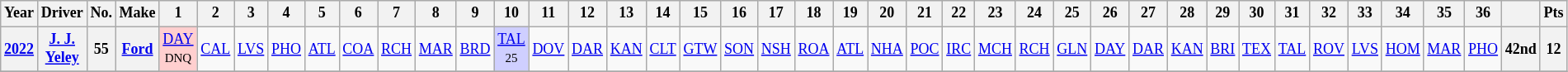<table class="wikitable" style="text-align:center; font-size:75%">
<tr>
<th>Year</th>
<th>Driver</th>
<th>No.</th>
<th>Make</th>
<th>1</th>
<th>2</th>
<th>3</th>
<th>4</th>
<th>5</th>
<th>6</th>
<th>7</th>
<th>8</th>
<th>9</th>
<th>10</th>
<th>11</th>
<th>12</th>
<th>13</th>
<th>14</th>
<th>15</th>
<th>16</th>
<th>17</th>
<th>18</th>
<th>19</th>
<th>20</th>
<th>21</th>
<th>22</th>
<th>23</th>
<th>24</th>
<th>25</th>
<th>26</th>
<th>27</th>
<th>28</th>
<th>29</th>
<th>30</th>
<th>31</th>
<th>32</th>
<th>33</th>
<th>34</th>
<th>35</th>
<th>36</th>
<th></th>
<th>Pts</th>
</tr>
<tr>
<th><a href='#'>2022</a></th>
<th><a href='#'>J. J. Yeley</a></th>
<th>55</th>
<th><a href='#'>Ford</a></th>
<td style="background:#FFCFCF;"><a href='#'>DAY</a><br><small>DNQ</small></td>
<td><a href='#'>CAL</a></td>
<td><a href='#'>LVS</a></td>
<td><a href='#'>PHO</a></td>
<td><a href='#'>ATL</a></td>
<td><a href='#'>COA</a></td>
<td><a href='#'>RCH</a></td>
<td><a href='#'>MAR</a></td>
<td><a href='#'>BRD</a></td>
<td style="background:#CFCFFF;"><a href='#'>TAL</a><br><small>25</small></td>
<td><a href='#'>DOV</a></td>
<td><a href='#'>DAR</a></td>
<td><a href='#'>KAN</a></td>
<td><a href='#'>CLT</a></td>
<td><a href='#'>GTW</a></td>
<td><a href='#'>SON</a></td>
<td><a href='#'>NSH</a></td>
<td><a href='#'>ROA</a></td>
<td><a href='#'>ATL</a></td>
<td><a href='#'>NHA</a></td>
<td><a href='#'>POC</a></td>
<td><a href='#'>IRC</a></td>
<td><a href='#'>MCH</a></td>
<td><a href='#'>RCH</a></td>
<td><a href='#'>GLN</a></td>
<td><a href='#'>DAY</a></td>
<td><a href='#'>DAR</a></td>
<td><a href='#'>KAN</a></td>
<td><a href='#'>BRI</a></td>
<td><a href='#'>TEX</a></td>
<td><a href='#'>TAL</a></td>
<td><a href='#'>ROV</a></td>
<td><a href='#'>LVS</a></td>
<td><a href='#'>HOM</a></td>
<td><a href='#'>MAR</a></td>
<td><a href='#'>PHO</a></td>
<th>42nd</th>
<th>12</th>
</tr>
<tr>
</tr>
</table>
